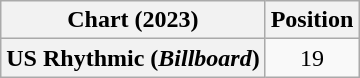<table class="wikitable plainrowheaders" style="text-align:center">
<tr>
<th scope="col">Chart (2023)</th>
<th scope="col">Position</th>
</tr>
<tr>
<th scope="row">US Rhythmic (<em>Billboard</em>)</th>
<td>19</td>
</tr>
</table>
